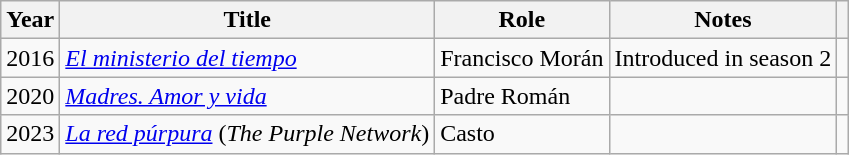<table class="wikitable sortable">
<tr>
<th>Year</th>
<th>Title</th>
<th>Role</th>
<th class="unsortable">Notes</th>
<th class="unsortable"></th>
</tr>
<tr>
<td align = "center">2016</td>
<td><em><a href='#'>El ministerio del tiempo</a></em></td>
<td>Francisco Morán</td>
<td>Introduced in season 2</td>
<td align = "center"></td>
</tr>
<tr>
<td align = "center">2020</td>
<td><em><a href='#'>Madres. Amor y vida</a></em></td>
<td>Padre Román</td>
<td></td>
<td align = "center"></td>
</tr>
<tr>
<td align = "center">2023</td>
<td><em><a href='#'>La red púrpura</a></em> (<em>The Purple Network</em>)</td>
<td>Casto</td>
<td></td>
<td align = "center"></td>
</tr>
</table>
